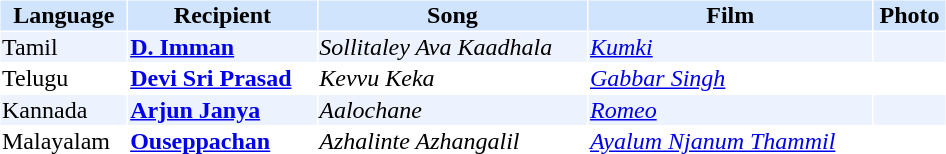<table cellspacing="1" cellpadding="1" border="0" style="width:50%;">
<tr style="background:#d1e4fd;">
<th>Language</th>
<th>Recipient</th>
<th>Song</th>
<th>Film</th>
<th>Photo</th>
</tr>
<tr style="background:#edf3fe;">
<td>Tamil</td>
<td><strong><a href='#'>D. Imman</a></strong></td>
<td><em>Sollitaley Ava Kaadhala</em></td>
<td><em><a href='#'>Kumki</a></em></td>
<td></td>
</tr>
<tr>
<td>Telugu</td>
<td><strong><a href='#'>Devi Sri Prasad</a></strong></td>
<td><em>Kevvu Keka</em></td>
<td><em><a href='#'>Gabbar Singh</a></em></td>
<td></td>
</tr>
<tr style="background:#edf3fe;">
<td>Kannada</td>
<td><strong><a href='#'>Arjun Janya</a></strong></td>
<td><em>Aalochane</em></td>
<td><em><a href='#'>Romeo</a></em></td>
<td></td>
</tr>
<tr>
<td>Malayalam</td>
<td><strong><a href='#'>Ouseppachan</a></strong></td>
<td><em>Azhalinte Azhangalil</em></td>
<td><em><a href='#'>Ayalum Njanum Thammil</a></em></td>
<td></td>
</tr>
</table>
